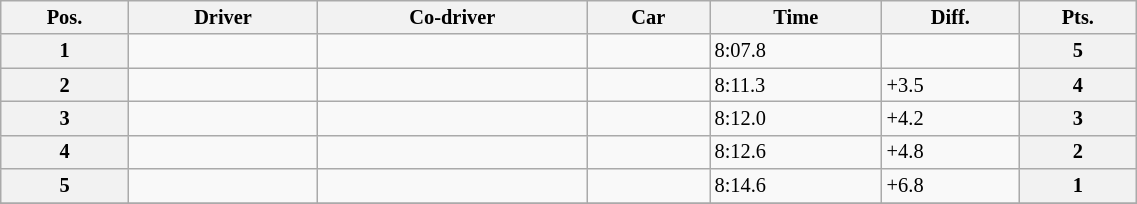<table class="wikitable" width=60% style="font-size: 85%;">
<tr>
<th>Pos.</th>
<th>Driver</th>
<th>Co-driver</th>
<th>Car</th>
<th>Time</th>
<th>Diff.</th>
<th>Pts.</th>
</tr>
<tr>
<th>1</th>
<td></td>
<td></td>
<td></td>
<td>8:07.8</td>
<td></td>
<th>5</th>
</tr>
<tr>
<th>2</th>
<td></td>
<td></td>
<td></td>
<td>8:11.3</td>
<td>+3.5</td>
<th>4</th>
</tr>
<tr>
<th>3</th>
<td></td>
<td></td>
<td></td>
<td>8:12.0</td>
<td>+4.2</td>
<th>3</th>
</tr>
<tr>
<th>4</th>
<td></td>
<td></td>
<td></td>
<td>8:12.6</td>
<td>+4.8</td>
<th>2</th>
</tr>
<tr>
<th>5</th>
<td></td>
<td></td>
<td></td>
<td>8:14.6</td>
<td>+6.8</td>
<th>1</th>
</tr>
<tr>
</tr>
</table>
